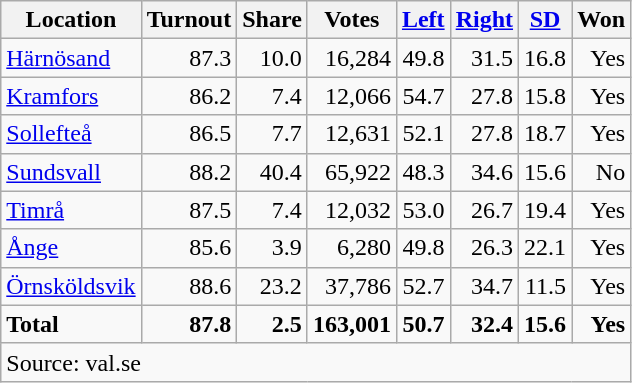<table class="wikitable sortable" style=text-align:right>
<tr>
<th>Location</th>
<th>Turnout</th>
<th>Share</th>
<th>Votes</th>
<th><a href='#'>Left</a></th>
<th><a href='#'>Right</a></th>
<th><a href='#'>SD</a></th>
<th>Won</th>
</tr>
<tr>
<td align=left><a href='#'>Härnösand</a></td>
<td>87.3</td>
<td>10.0</td>
<td>16,284</td>
<td>49.8</td>
<td>31.5</td>
<td>16.8</td>
<td>Yes</td>
</tr>
<tr>
<td align=left><a href='#'>Kramfors</a></td>
<td>86.2</td>
<td>7.4</td>
<td>12,066</td>
<td>54.7</td>
<td>27.8</td>
<td>15.8</td>
<td>Yes</td>
</tr>
<tr>
<td align=left><a href='#'>Sollefteå</a></td>
<td>86.5</td>
<td>7.7</td>
<td>12,631</td>
<td>52.1</td>
<td>27.8</td>
<td>18.7</td>
<td>Yes</td>
</tr>
<tr>
<td align=left><a href='#'>Sundsvall</a></td>
<td>88.2</td>
<td>40.4</td>
<td>65,922</td>
<td>48.3</td>
<td>34.6</td>
<td>15.6</td>
<td>No</td>
</tr>
<tr>
<td align=left><a href='#'>Timrå</a></td>
<td>87.5</td>
<td>7.4</td>
<td>12,032</td>
<td>53.0</td>
<td>26.7</td>
<td>19.4</td>
<td>Yes</td>
</tr>
<tr>
<td align=left><a href='#'>Ånge</a></td>
<td>85.6</td>
<td>3.9</td>
<td>6,280</td>
<td>49.8</td>
<td>26.3</td>
<td>22.1</td>
<td>Yes</td>
</tr>
<tr>
<td align=left><a href='#'>Örnsköldsvik</a></td>
<td>88.6</td>
<td>23.2</td>
<td>37,786</td>
<td>52.7</td>
<td>34.7</td>
<td>11.5</td>
<td>Yes</td>
</tr>
<tr>
<td align=left><strong>Total</strong></td>
<td><strong>87.8</strong></td>
<td><strong>2.5</strong></td>
<td><strong>163,001</strong></td>
<td><strong>50.7</strong></td>
<td><strong>32.4</strong></td>
<td><strong>15.6</strong></td>
<td><strong>Yes</strong></td>
</tr>
<tr>
<td align=left colspan=8>Source: val.se</td>
</tr>
</table>
